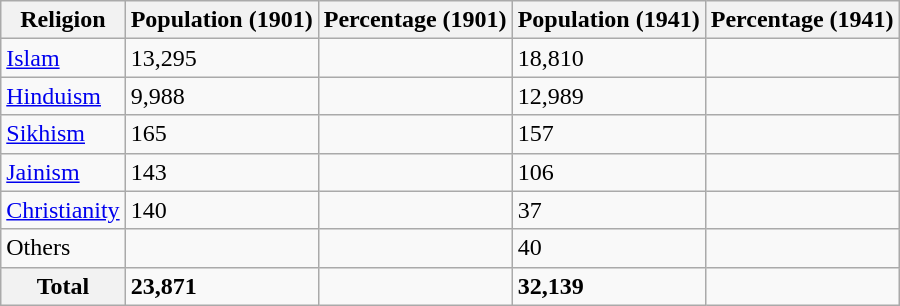<table class="wikitable sortable">
<tr>
<th>Religion</th>
<th>Population (1901)</th>
<th>Percentage (1901)</th>
<th>Population (1941) </th>
<th>Percentage (1941)</th>
</tr>
<tr>
<td><a href='#'>Islam</a> </td>
<td>13,295</td>
<td></td>
<td>18,810</td>
<td></td>
</tr>
<tr>
<td><a href='#'>Hinduism</a> </td>
<td>9,988</td>
<td></td>
<td>12,989</td>
<td></td>
</tr>
<tr>
<td><a href='#'>Sikhism</a> </td>
<td>165</td>
<td></td>
<td>157</td>
<td></td>
</tr>
<tr>
<td><a href='#'>Jainism</a></td>
<td>143</td>
<td></td>
<td>106</td>
<td></td>
</tr>
<tr>
<td><a href='#'>Christianity</a> </td>
<td>140</td>
<td></td>
<td>37</td>
<td></td>
</tr>
<tr>
<td>Others</td>
<td></td>
<td></td>
<td>40</td>
<td></td>
</tr>
<tr>
<th>Total</th>
<td><strong>23,871</strong></td>
<td><strong></strong></td>
<td><strong>32,139</strong></td>
<td><strong></strong></td>
</tr>
</table>
